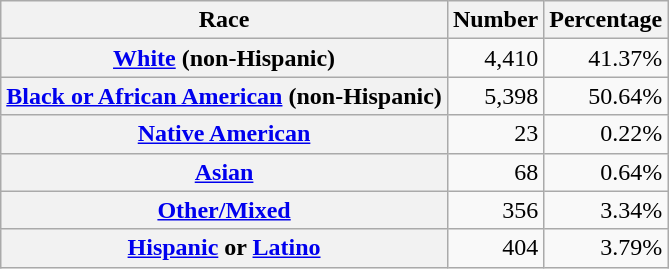<table class="wikitable" style="text-align:right">
<tr>
<th scope="col">Race</th>
<th scope="col">Number</th>
<th scope="col">Percentage</th>
</tr>
<tr>
<th scope="row"><a href='#'>White</a> (non-Hispanic)</th>
<td>4,410</td>
<td>41.37%</td>
</tr>
<tr>
<th scope="row"><a href='#'>Black or African American</a> (non-Hispanic)</th>
<td>5,398</td>
<td>50.64%</td>
</tr>
<tr>
<th scope="row"><a href='#'>Native American</a></th>
<td>23</td>
<td>0.22%</td>
</tr>
<tr>
<th scope="row"><a href='#'>Asian</a></th>
<td>68</td>
<td>0.64%</td>
</tr>
<tr>
<th scope="row"><a href='#'>Other/Mixed</a></th>
<td>356</td>
<td>3.34%</td>
</tr>
<tr>
<th scope="row"><a href='#'>Hispanic</a> or <a href='#'>Latino</a></th>
<td>404</td>
<td>3.79%</td>
</tr>
</table>
